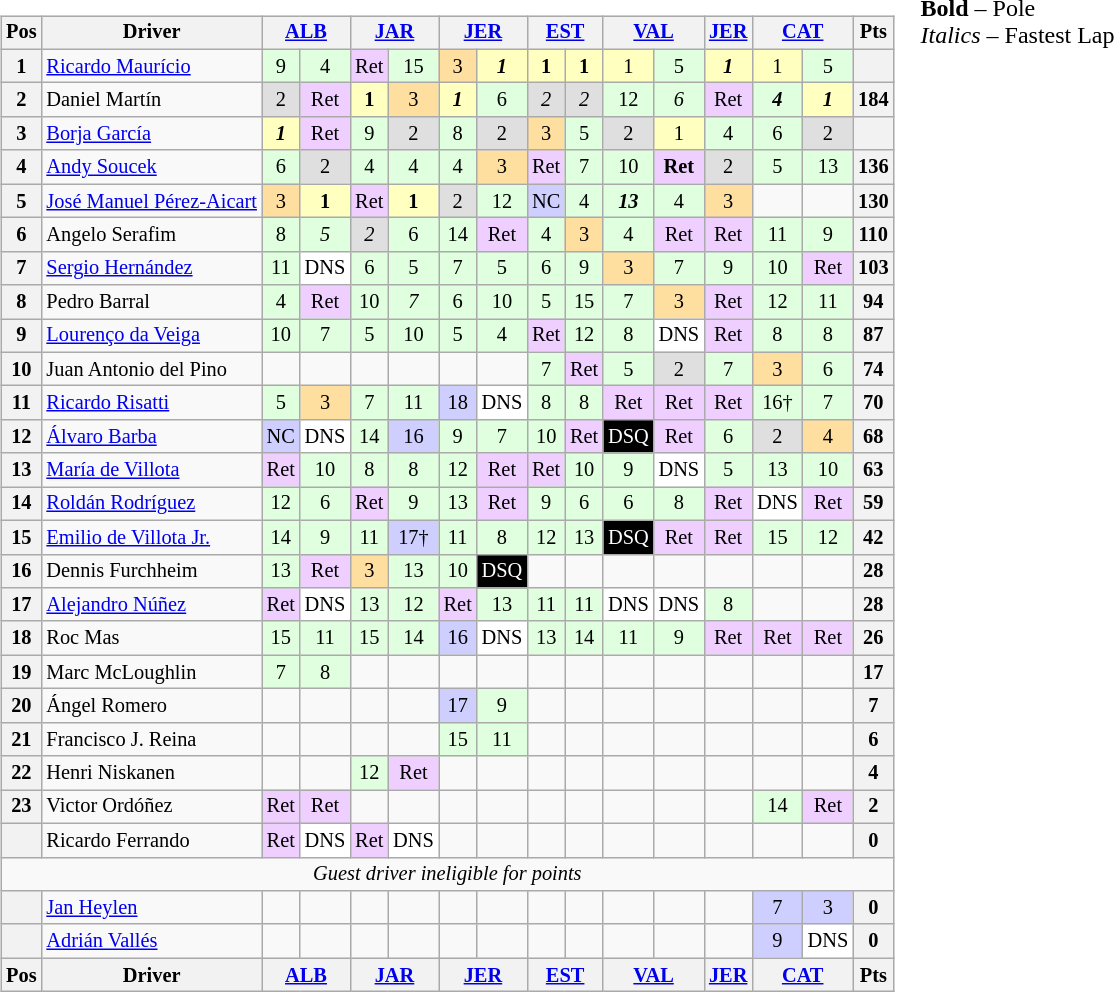<table>
<tr>
<td><br><table class="wikitable" style="font-size: 85%; text-align:center">
<tr valign="top">
<th valign="middle">Pos</th>
<th valign="middle">Driver</th>
<th colspan=2><a href='#'>ALB</a><br></th>
<th colspan=2><a href='#'>JAR</a><br></th>
<th colspan=2><a href='#'>JER</a><br></th>
<th colspan=2><a href='#'>EST</a><br></th>
<th colspan=2><a href='#'>VAL</a><br></th>
<th><a href='#'>JER</a><br></th>
<th colspan=2><a href='#'>CAT</a><br></th>
<th valign="middle">Pts</th>
</tr>
<tr>
<th>1</th>
<td align=left> <a href='#'>Ricardo Maurício</a></td>
<td style="background:#DFFFDF;">9</td>
<td style="background:#DFFFDF;">4</td>
<td style="background:#EFCFFF;">Ret</td>
<td style="background:#DFFFDF;">15</td>
<td style="background:#FFDF9F;">3</td>
<td style="background:#FFFFBF;"><strong><em>1</em></strong></td>
<td style="background:#FFFFBF;"><strong>1</strong></td>
<td style="background:#FFFFBF;"><strong>1</strong></td>
<td style="background:#FFFFBF;">1</td>
<td style="background:#DFFFDF;">5</td>
<td style="background:#FFFFBF;"><strong><em>1</em></strong></td>
<td style="background:#FFFFBF;">1</td>
<td style="background:#DFFFDF;">5</td>
<th></th>
</tr>
<tr>
<th>2</th>
<td align=left> Daniel Martín</td>
<td style="background:#DFDFDF;">2</td>
<td style="background:#EFCFFF;">Ret</td>
<td style="background:#FFFFBF;"><strong>1</strong></td>
<td style="background:#FFDF9F;">3</td>
<td style="background:#FFFFBF;"><strong><em>1</em></strong></td>
<td style="background:#DFFFDF;">6</td>
<td style="background:#DFDFDF;"><em>2</em></td>
<td style="background:#DFDFDF;"><em>2</em></td>
<td style="background:#DFFFDF;">12</td>
<td style="background:#DFFFDF;"><em>6</em></td>
<td style="background:#EFCFFF;">Ret</td>
<td style="background:#DFFFDF;"><strong><em>4</em></strong></td>
<td style="background:#FFFFBF;"><strong><em>1</em></strong></td>
<th>184</th>
</tr>
<tr>
<th>3</th>
<td align=left> <a href='#'>Borja García</a></td>
<td style="background:#FFFFBF;"><strong><em>1</em></strong></td>
<td style="background:#EFCFFF;">Ret</td>
<td style="background:#DFFFDF;">9</td>
<td style="background:#DFDFDF;">2</td>
<td style="background:#DFFFDF;">8</td>
<td style="background:#DFDFDF;">2</td>
<td style="background:#FFDF9F;">3</td>
<td style="background:#DFFFDF;">5</td>
<td style="background:#DFDFDF;">2</td>
<td style="background:#FFFFBF;">1</td>
<td style="background:#DFFFDF;">4</td>
<td style="background:#DFFFDF;">6</td>
<td style="background:#DFDFDF;">2</td>
<th></th>
</tr>
<tr>
<th>4</th>
<td align=left> <a href='#'>Andy Soucek</a></td>
<td style="background:#DFFFDF;">6</td>
<td style="background:#DFDFDF;">2</td>
<td style="background:#DFFFDF;">4</td>
<td style="background:#DFFFDF;">4</td>
<td style="background:#DFFFDF;">4</td>
<td style="background:#FFDF9F;">3</td>
<td style="background:#EFCFFF;">Ret</td>
<td style="background:#DFFFDF;">7</td>
<td style="background:#DFFFDF;">10</td>
<td style="background:#EFCFFF;"><strong>Ret</strong></td>
<td style="background:#DFDFDF;">2</td>
<td style="background:#DFFFDF;">5</td>
<td style="background:#DFFFDF;">13</td>
<th>136</th>
</tr>
<tr>
<th>5</th>
<td align=left nowrap> <a href='#'>José Manuel Pérez-Aicart</a></td>
<td style="background:#FFDF9F;">3</td>
<td style="background:#FFFFBF;"><strong>1</strong></td>
<td style="background:#EFCFFF;">Ret</td>
<td style="background:#FFFFBF;"><strong>1</strong></td>
<td style="background:#DFDFDF;">2</td>
<td style="background:#DFFFDF;">12</td>
<td style="background:#cfcfff;">NC</td>
<td style="background:#DFFFDF;">4</td>
<td style="background:#DFFFDF;"><strong><em>13</em></strong></td>
<td style="background:#DFFFDF;">4</td>
<td style="background:#FFDF9F;">3</td>
<td></td>
<td></td>
<th>130</th>
</tr>
<tr>
<th>6</th>
<td align=left> Angelo Serafim</td>
<td style="background:#DFFFDF;">8</td>
<td style="background:#DFFFDF;"><em>5</em></td>
<td style="background:#DFDFDF;"><em>2</em></td>
<td style="background:#DFFFDF;">6</td>
<td style="background:#DFFFDF;">14</td>
<td style="background:#EFCFFF;">Ret</td>
<td style="background:#DFFFDF;">4</td>
<td style="background:#FFDF9F;">3</td>
<td style="background:#DFFFDF;">4</td>
<td style="background:#EFCFFF;">Ret</td>
<td style="background:#EFCFFF;">Ret</td>
<td style="background:#DFFFDF;">11</td>
<td style="background:#DFFFDF;">9</td>
<th>110</th>
</tr>
<tr>
<th>7</th>
<td align=left> <a href='#'>Sergio Hernández</a></td>
<td style="background:#DFFFDF;">11</td>
<td style="background:#FFFFFF;">DNS</td>
<td style="background:#DFFFDF;">6</td>
<td style="background:#DFFFDF;">5</td>
<td style="background:#DFFFDF;">7</td>
<td style="background:#DFFFDF;">5</td>
<td style="background:#DFFFDF;">6</td>
<td style="background:#DFFFDF;">9</td>
<td style="background:#FFDF9F;">3</td>
<td style="background:#DFFFDF;">7</td>
<td style="background:#DFFFDF;">9</td>
<td style="background:#DFFFDF;">10</td>
<td style="background:#EFCFFF;">Ret</td>
<th>103</th>
</tr>
<tr>
<th>8</th>
<td align=left> Pedro Barral</td>
<td style="background:#DFFFDF;">4</td>
<td style="background:#EFCFFF;">Ret</td>
<td style="background:#DFFFDF;">10</td>
<td style="background:#DFFFDF;"><em>7</em></td>
<td style="background:#DFFFDF;">6</td>
<td style="background:#DFFFDF;">10</td>
<td style="background:#DFFFDF;">5</td>
<td style="background:#DFFFDF;">15</td>
<td style="background:#DFFFDF;">7</td>
<td style="background:#FFDF9F;">3</td>
<td style="background:#EFCFFF;">Ret</td>
<td style="background:#DFFFDF;">12</td>
<td style="background:#DFFFDF;">11</td>
<th>94</th>
</tr>
<tr>
<th>9</th>
<td align=left> <a href='#'>Lourenço da Veiga</a></td>
<td style="background:#DFFFDF;">10</td>
<td style="background:#DFFFDF;">7</td>
<td style="background:#DFFFDF;">5</td>
<td style="background:#DFFFDF;">10</td>
<td style="background:#DFFFDF;">5</td>
<td style="background:#DFFFDF;">4</td>
<td style="background:#EFCFFF;">Ret</td>
<td style="background:#DFFFDF;">12</td>
<td style="background:#DFFFDF;">8</td>
<td style="background:#FFFFFF;">DNS</td>
<td style="background:#EFCFFF;">Ret</td>
<td style="background:#DFFFDF;">8</td>
<td style="background:#DFFFDF;">8</td>
<th>87</th>
</tr>
<tr>
<th>10</th>
<td align=left> Juan Antonio del Pino</td>
<td></td>
<td></td>
<td></td>
<td></td>
<td></td>
<td></td>
<td style="background:#DFFFDF;">7</td>
<td style="background:#EFCFFF;">Ret</td>
<td style="background:#DFFFDF;">5</td>
<td style="background:#DFDFDF;">2</td>
<td style="background:#DFFFDF;">7</td>
<td style="background:#FFDF9F;">3</td>
<td style="background:#DFFFDF;">6</td>
<th>74</th>
</tr>
<tr>
<th>11</th>
<td align=left> <a href='#'>Ricardo Risatti</a></td>
<td style="background:#DFFFDF;">5</td>
<td style="background:#FFDF9F;">3</td>
<td style="background:#DFFFDF;">7</td>
<td style="background:#DFFFDF;">11</td>
<td style="background:#cfcfff;">18</td>
<td style="background:#FFFFFF;">DNS</td>
<td style="background:#DFFFDF;">8</td>
<td style="background:#DFFFDF;">8</td>
<td style="background:#EFCFFF;">Ret</td>
<td style="background:#EFCFFF;">Ret</td>
<td style="background:#EFCFFF;">Ret</td>
<td style="background:#DFFFDF;">16†</td>
<td style="background:#DFFFDF;">7</td>
<th>70</th>
</tr>
<tr>
<th>12</th>
<td align=left> <a href='#'>Álvaro Barba</a></td>
<td style="background:#cfcfff;">NC</td>
<td style="background:#FFFFFF;">DNS</td>
<td style="background:#DFFFDF;">14</td>
<td style="background:#cfcfff;">16</td>
<td style="background:#DFFFDF;">9</td>
<td style="background:#DFFFDF;">7</td>
<td style="background:#DFFFDF;">10</td>
<td style="background:#EFCFFF;">Ret</td>
<td style="background:#000000; color:white">DSQ</td>
<td style="background:#EFCFFF;">Ret</td>
<td style="background:#DFFFDF;">6</td>
<td style="background:#DFDFDF;">2</td>
<td style="background:#FFDF9F;">4</td>
<th>68</th>
</tr>
<tr>
<th>13</th>
<td align=left> <a href='#'>María de Villota</a></td>
<td style="background:#EFCFFF;">Ret</td>
<td style="background:#DFFFDF;">10</td>
<td style="background:#DFFFDF;">8</td>
<td style="background:#DFFFDF;">8</td>
<td style="background:#DFFFDF;">12</td>
<td style="background:#EFCFFF;">Ret</td>
<td style="background:#EFCFFF;">Ret</td>
<td style="background:#DFFFDF;">10</td>
<td style="background:#DFFFDF;">9</td>
<td style="background:#FFFFFF;">DNS</td>
<td style="background:#DFFFDF;">5</td>
<td style="background:#DFFFDF;">13</td>
<td style="background:#DFFFDF;">10</td>
<th>63</th>
</tr>
<tr>
<th>14</th>
<td align=left> <a href='#'>Roldán Rodríguez</a></td>
<td style="background:#DFFFDF;">12</td>
<td style="background:#DFFFDF;">6</td>
<td style="background:#EFCFFF;">Ret</td>
<td style="background:#DFFFDF;">9</td>
<td style="background:#DFFFDF;">13</td>
<td style="background:#EFCFFF;">Ret</td>
<td style="background:#DFFFDF;">9</td>
<td style="background:#DFFFDF;">6</td>
<td style="background:#DFFFDF;">6</td>
<td style="background:#DFFFDF;">8</td>
<td style="background:#EFCFFF;">Ret</td>
<td style="background:#FFFFFF;">DNS</td>
<td style="background:#EFCFFF;">Ret</td>
<th>59</th>
</tr>
<tr>
<th>15</th>
<td align=left> <a href='#'>Emilio de Villota Jr.</a></td>
<td style="background:#DFFFDF;">14</td>
<td style="background:#DFFFDF;">9</td>
<td style="background:#DFFFDF;">11</td>
<td style="background:#cfcfff;">17†</td>
<td style="background:#DFFFDF;">11</td>
<td style="background:#DFFFDF;">8</td>
<td style="background:#DFFFDF;">12</td>
<td style="background:#DFFFDF;">13</td>
<td style="background:#000000; color:white">DSQ</td>
<td style="background:#EFCFFF;">Ret</td>
<td style="background:#EFCFFF;">Ret</td>
<td style="background:#DFFFDF;">15</td>
<td style="background:#DFFFDF;">12</td>
<th>42</th>
</tr>
<tr>
<th>16</th>
<td align=left> Dennis Furchheim</td>
<td style="background:#DFFFDF;">13</td>
<td style="background:#EFCFFF;">Ret</td>
<td style="background:#FFDF9F;">3</td>
<td style="background:#DFFFDF;">13</td>
<td style="background:#DFFFDF;">10</td>
<td style="background:#000000; color:white">DSQ</td>
<td></td>
<td></td>
<td></td>
<td></td>
<td></td>
<td></td>
<td></td>
<th>28</th>
</tr>
<tr>
<th>17</th>
<td align=left> <a href='#'>Alejandro Núñez</a></td>
<td style="background:#EFCFFF;">Ret</td>
<td style="background:#FFFFFF;">DNS</td>
<td style="background:#DFFFDF;">13</td>
<td style="background:#DFFFDF;">12</td>
<td style="background:#EFCFFF;">Ret</td>
<td style="background:#DFFFDF;">13</td>
<td style="background:#DFFFDF;">11</td>
<td style="background:#DFFFDF;">11</td>
<td style="background:#FFFFFF;">DNS</td>
<td style="background:#FFFFFF;">DNS</td>
<td style="background:#DFFFDF;">8</td>
<td></td>
<td></td>
<th>28</th>
</tr>
<tr>
<th>18</th>
<td align=left> Roc Mas</td>
<td style="background:#DFFFDF;">15</td>
<td style="background:#DFFFDF;">11</td>
<td style="background:#DFFFDF;">15</td>
<td style="background:#DFFFDF;">14</td>
<td style="background:#cfcfff;">16</td>
<td style="background:#FFFFFF;">DNS</td>
<td style="background:#DFFFDF;">13</td>
<td style="background:#DFFFDF;">14</td>
<td style="background:#DFFFDF;">11</td>
<td style="background:#DFFFDF;">9</td>
<td style="background:#EFCFFF;">Ret</td>
<td style="background:#EFCFFF;">Ret</td>
<td style="background:#EFCFFF;">Ret</td>
<th>26</th>
</tr>
<tr>
<th>19</th>
<td align=left> Marc McLoughlin</td>
<td style="background:#DFFFDF;">7</td>
<td style="background:#DFFFDF;">8</td>
<td></td>
<td></td>
<td></td>
<td></td>
<td></td>
<td></td>
<td></td>
<td></td>
<td></td>
<td></td>
<td></td>
<th>17</th>
</tr>
<tr>
<th>20</th>
<td align=left> Ángel Romero</td>
<td></td>
<td></td>
<td></td>
<td></td>
<td style="background:#cfcfff;">17</td>
<td style="background:#DFFFDF;">9</td>
<td></td>
<td></td>
<td></td>
<td></td>
<td></td>
<td></td>
<td></td>
<th>7</th>
</tr>
<tr>
<th>21</th>
<td align=left> Francisco J. Reina</td>
<td></td>
<td></td>
<td></td>
<td></td>
<td style="background:#DFFFDF;">15</td>
<td style="background:#DFFFDF;">11</td>
<td></td>
<td></td>
<td></td>
<td></td>
<td></td>
<td></td>
<td></td>
<th>6</th>
</tr>
<tr>
<th>22</th>
<td align=left> Henri Niskanen</td>
<td></td>
<td></td>
<td style="background:#DFFFDF;">12</td>
<td style="background:#EFCFFF;">Ret</td>
<td></td>
<td></td>
<td></td>
<td></td>
<td></td>
<td></td>
<td></td>
<td></td>
<td></td>
<th>4</th>
</tr>
<tr>
<th>23</th>
<td align=left> Victor Ordóñez</td>
<td style="background:#EFCFFF;">Ret</td>
<td style="background:#EFCFFF;">Ret</td>
<td></td>
<td></td>
<td></td>
<td></td>
<td></td>
<td></td>
<td></td>
<td></td>
<td></td>
<td style="background:#DFFFDF;">14</td>
<td style="background:#EFCFFF;">Ret</td>
<th>2</th>
</tr>
<tr>
<th></th>
<td align=left> Ricardo Ferrando</td>
<td style="background:#EFCFFF;">Ret</td>
<td style="background:#FFFFFF;">DNS</td>
<td style="background:#EFCFFF;">Ret</td>
<td style="background:#FFFFFF;">DNS</td>
<td></td>
<td></td>
<td></td>
<td></td>
<td></td>
<td></td>
<td></td>
<td></td>
<td></td>
<th>0</th>
</tr>
<tr>
<td colspan=16><em>Guest driver ineligible for points</em></td>
</tr>
<tr>
<th></th>
<td align=left> <a href='#'>Jan Heylen</a></td>
<td></td>
<td></td>
<td></td>
<td></td>
<td></td>
<td></td>
<td></td>
<td></td>
<td></td>
<td></td>
<td></td>
<td style="background:#CFCFFF;">7</td>
<td style="background:#CFCFFF;">3</td>
<th>0</th>
</tr>
<tr>
<th></th>
<td align=left> <a href='#'>Adrián Vallés</a></td>
<td></td>
<td></td>
<td></td>
<td></td>
<td></td>
<td></td>
<td></td>
<td></td>
<td></td>
<td></td>
<td></td>
<td style="background:#CFCFFF;">9</td>
<td style="background:#FFFFFF;">DNS</td>
<th>0</th>
</tr>
<tr valign="top">
<th valign="middle">Pos</th>
<th valign="middle">Driver</th>
<th colspan=2><a href='#'>ALB</a><br></th>
<th colspan=2><a href='#'>JAR</a><br></th>
<th colspan=2><a href='#'>JER</a><br></th>
<th colspan=2><a href='#'>EST</a><br></th>
<th colspan=2><a href='#'>VAL</a><br></th>
<th><a href='#'>JER</a><br></th>
<th colspan=2><a href='#'>CAT</a><br></th>
<th valign="middle">Pts</th>
</tr>
</table>
</td>
<td valign="top"><br>
<span><strong>Bold</strong> – Pole<br><em>Italics</em> – Fastest Lap</span></td>
</tr>
</table>
